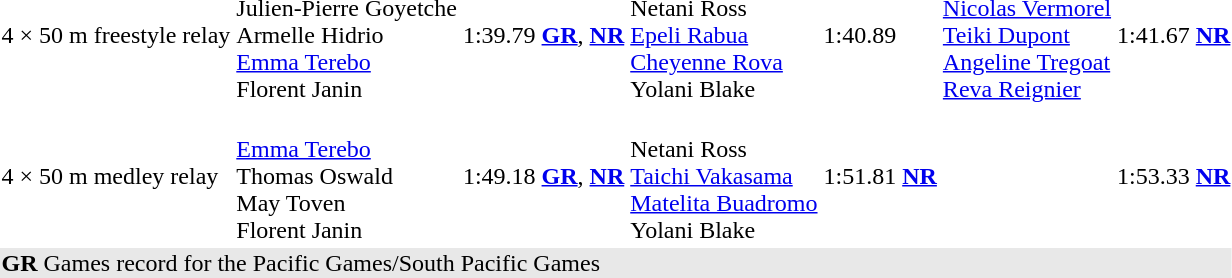<table>
<tr>
<td>4 × 50 m freestyle relay</td>
<td><br>Julien-Pierre Goyetche<br>Armelle Hidrio<br><a href='#'>Emma Terebo</a><br>Florent Janin</td>
<td>1:39.79 <strong><a href='#'>GR</a></strong>, <strong><a href='#'>NR</a></strong></td>
<td><br>Netani Ross<br><a href='#'>Epeli Rabua</a><br><a href='#'>Cheyenne Rova</a><br>Yolani Blake</td>
<td>1:40.89</td>
<td><br><a href='#'>Nicolas Vermorel</a><br><a href='#'>Teiki Dupont</a><br><a href='#'>Angeline Tregoat</a><br><a href='#'>Reva Reignier</a></td>
<td>1:41.67 <strong><a href='#'>NR</a></strong></td>
</tr>
<tr>
<td>4 × 50 m medley relay</td>
<td><br><a href='#'>Emma Terebo</a><br>Thomas Oswald<br>May Toven<br>Florent Janin</td>
<td>1:49.18 <strong><a href='#'>GR</a></strong>, <strong><a href='#'>NR</a></strong></td>
<td><br>Netani Ross<br><a href='#'>Taichi Vakasama</a><br><a href='#'>Matelita Buadromo</a><br>Yolani Blake</td>
<td>1:51.81 <strong><a href='#'>NR</a></strong></td>
<td valign=top></td>
<td>1:53.33 <strong><a href='#'>NR</a></strong></td>
</tr>
<tr bgcolor=#e8e8e8>
<td colspan=8><span><strong>GR</strong> Games record for the Pacific Games/South Pacific Games</span></td>
</tr>
</table>
